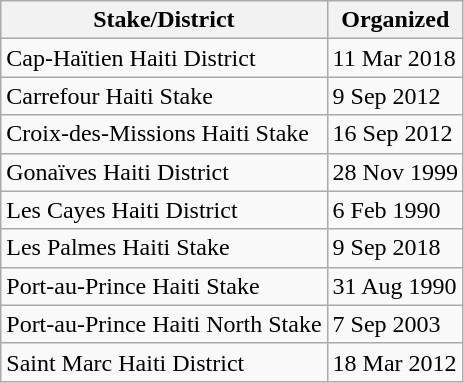<table class="wikitable sortable">
<tr>
<th>Stake/District</th>
<th data-sort-type=date>Organized</th>
</tr>
<tr>
<td>Cap-Haïtien Haiti District</td>
<td>11 Mar 2018</td>
</tr>
<tr>
<td>Carrefour Haiti Stake</td>
<td>9 Sep 2012</td>
</tr>
<tr>
<td>Croix-des-Missions Haiti Stake</td>
<td>16 Sep 2012</td>
</tr>
<tr>
<td>Gonaïves Haiti District</td>
<td>28 Nov 1999</td>
</tr>
<tr>
<td>Les Cayes Haiti District</td>
<td>6 Feb 1990</td>
</tr>
<tr>
<td>Les Palmes Haiti Stake</td>
<td>9 Sep 2018</td>
</tr>
<tr>
<td>Port-au-Prince Haiti Stake</td>
<td>31 Aug 1990</td>
</tr>
<tr>
<td>Port-au-Prince Haiti North Stake</td>
<td>7 Sep 2003</td>
</tr>
<tr>
<td>Saint Marc Haiti District</td>
<td>18 Mar 2012</td>
</tr>
</table>
